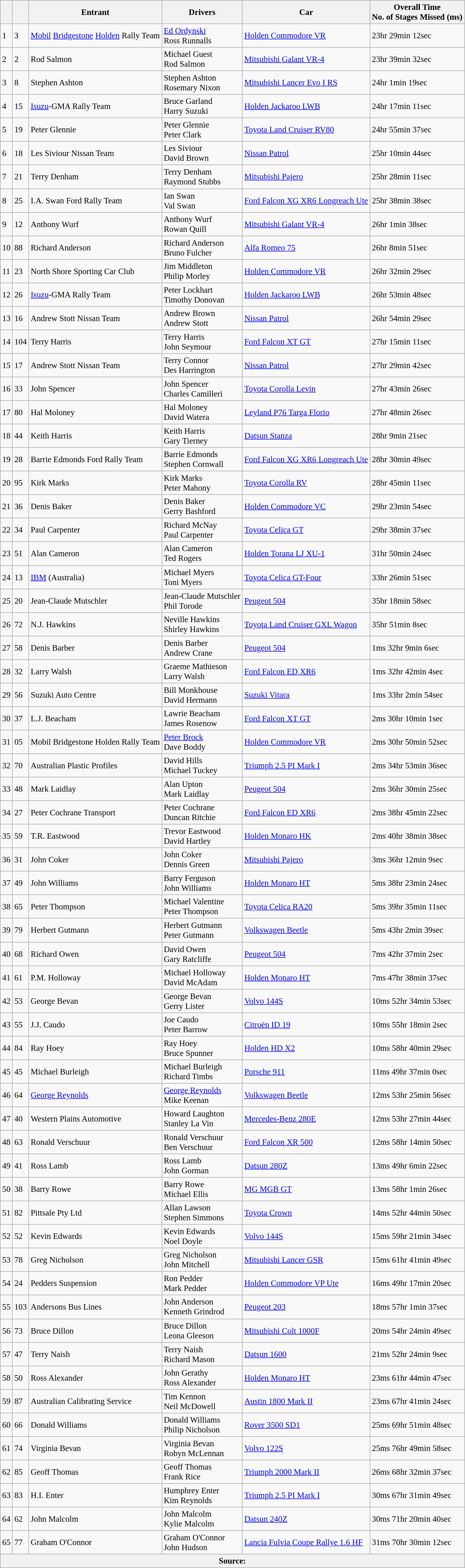<table class="wikitable" style="text-align: left; font-size: 95%;">
<tr>
<th></th>
<th></th>
<th>Entrant</th>
<th>Drivers</th>
<th>Car</th>
<th>Overall Time<br>No. of Stages Missed (ms)</th>
</tr>
<tr>
<td>1</td>
<td>3</td>
<td> <a href='#'>Mobil</a> <a href='#'>Bridgestone</a> <a href='#'>Holden</a> Rally Team</td>
<td> <a href='#'>Ed Ordynski</a><br> Ross Runnalls</td>
<td><a href='#'>Holden Commodore VR</a></td>
<td>23hr 29min 12sec</td>
</tr>
<tr>
<td>2</td>
<td>2</td>
<td> Rod Salmon</td>
<td> Michael Guest<br> Rod Salmon</td>
<td><a href='#'>Mitsubishi Galant VR-4</a></td>
<td>23hr 39min 32sec</td>
</tr>
<tr>
<td>3</td>
<td>8</td>
<td> Stephen Ashton</td>
<td> Stephen Ashton<br> Rosemary Nixon</td>
<td><a href='#'>Mitsubishi Lancer Evo I RS</a></td>
<td>24hr 1min 19sec</td>
</tr>
<tr>
<td>4</td>
<td>15</td>
<td> <a href='#'>Isuzu</a>-GMA Rally Team</td>
<td> Bruce Garland<br> Harry Suzuki</td>
<td><a href='#'>Holden Jackaroo LWB</a></td>
<td>24hr 17min 11sec</td>
</tr>
<tr>
<td>5</td>
<td>19</td>
<td> Peter Glennie</td>
<td> Peter Glennie<br> Peter Clark</td>
<td><a href='#'>Toyota Land Cruiser RV80</a></td>
<td>24hr 55min 37sec</td>
</tr>
<tr>
<td>6</td>
<td>18</td>
<td> Les Siviour Nissan Team</td>
<td> Les Siviour<br> David Brown</td>
<td><a href='#'>Nissan Patrol</a></td>
<td>25hr 10min 44sec</td>
</tr>
<tr>
<td>7</td>
<td>21</td>
<td> Terry Denham</td>
<td> Terry Denham<br> Raymond Stubbs</td>
<td><a href='#'>Mitsubishi Pajero</a></td>
<td>25hr 28min 11sec</td>
</tr>
<tr>
<td>8</td>
<td>25</td>
<td> I.A. Swan Ford Rally Team</td>
<td> Ian Swan<br> Val Swan</td>
<td><a href='#'>Ford Falcon XG XR6 Longreach Ute</a></td>
<td>25hr 38min 38sec</td>
</tr>
<tr>
<td>9</td>
<td>12</td>
<td> Anthony Wurf</td>
<td> Anthony Wurf<br> Rowan Quill</td>
<td><a href='#'>Mitsubishi Galant VR-4</a></td>
<td>26hr 1min 38sec</td>
</tr>
<tr>
<td>10</td>
<td>88</td>
<td> Richard Anderson</td>
<td> Richard Anderson<br> Bruno Fulcher</td>
<td><a href='#'>Alfa Romeo 75</a></td>
<td>26hr 8min 51sec</td>
</tr>
<tr>
<td>11</td>
<td>23</td>
<td> North Shore Sporting Car Club</td>
<td> Jim Middleton<br> Philip Morley</td>
<td><a href='#'>Holden Commodore VR</a></td>
<td>26hr 32min 29sec</td>
</tr>
<tr>
<td>12</td>
<td>26</td>
<td> <a href='#'>Isuzu</a>-GMA Rally Team</td>
<td> Peter Lockhart<br> Timothy Donovan</td>
<td><a href='#'>Holden Jackaroo LWB</a></td>
<td>26hr 53min 48sec</td>
</tr>
<tr>
<td>13</td>
<td>16</td>
<td> Andrew Stott Nissan Team</td>
<td> Andrew Brown<br> Andrew Stott</td>
<td><a href='#'>Nissan Patrol</a></td>
<td>26hr 54min 29sec</td>
</tr>
<tr>
<td>14</td>
<td>104</td>
<td> Terry Harris</td>
<td> Terry Harris<br> John Seymour</td>
<td><a href='#'>Ford Falcon XT GT</a></td>
<td>27hr 15min 11sec</td>
</tr>
<tr>
<td>15</td>
<td>17</td>
<td> Andrew Stott Nissan Team</td>
<td> Terry Connor<br> Des Harrington</td>
<td><a href='#'>Nissan Patrol</a></td>
<td>27hr 29min 42sec</td>
</tr>
<tr>
<td>16</td>
<td>33</td>
<td> John Spencer</td>
<td> John Spencer<br> Charles Camilleri</td>
<td><a href='#'>Toyota Corolla Levin</a></td>
<td>27hr 43min 26sec</td>
</tr>
<tr>
<td>17</td>
<td>80</td>
<td> Hal Moloney</td>
<td> Hal Moloney<br> David Watera</td>
<td><a href='#'>Leyland P76 Targa Florio</a></td>
<td>27hr 48min 26sec</td>
</tr>
<tr>
<td>18</td>
<td>44</td>
<td> Keith Harris</td>
<td> Keith Harris<br> Gary Tierney</td>
<td><a href='#'>Datsun Stanza</a></td>
<td>28hr 9min 21sec</td>
</tr>
<tr>
<td>19</td>
<td>28</td>
<td> Barrie Edmonds Ford Rally Team</td>
<td> Barrie Edmonds<br> Stephen Cornwall</td>
<td><a href='#'>Ford Falcon XG XR6 Longreach Ute</a></td>
<td>28hr 30min 49sec</td>
</tr>
<tr>
<td>20</td>
<td>95</td>
<td> Kirk Marks</td>
<td> Kirk Marks<br> Peter Mahony</td>
<td><a href='#'>Toyota Corolla RV</a></td>
<td>28hr 45min 11sec</td>
</tr>
<tr>
<td>21</td>
<td>36</td>
<td> Denis Baker</td>
<td> Denis Baker<br> Gerry Bashford</td>
<td><a href='#'>Holden Commodore VC</a></td>
<td>29hr 23min 54sec</td>
</tr>
<tr>
<td>22</td>
<td>34</td>
<td> Paul Carpenter</td>
<td> Richard McNay<br> Paul Carpenter</td>
<td><a href='#'>Toyota Celica GT</a></td>
<td>29hr 38min 37sec</td>
</tr>
<tr>
<td>23</td>
<td>51</td>
<td> Alan Cameron</td>
<td> Alan Cameron<br> Ted Rogers</td>
<td><a href='#'>Holden Torana LJ XU-1</a></td>
<td>31hr 50min 24sec</td>
</tr>
<tr>
<td>24</td>
<td>13</td>
<td> <a href='#'>IBM</a> (Australia)</td>
<td> Michael Myers<br> Toni Myers</td>
<td><a href='#'>Toyota Celica GT-Four</a></td>
<td>33hr 26min 51sec</td>
</tr>
<tr>
<td>25</td>
<td>20</td>
<td> Jean-Claude Mutschler</td>
<td> Jean-Claude Mutschler<br> Phil Torode</td>
<td><a href='#'>Peugeot 504</a></td>
<td>35hr 18min 58sec</td>
</tr>
<tr>
<td>26</td>
<td>72</td>
<td> N.J. Hawkins</td>
<td> Neville Hawkins<br> Shirley Hawkins</td>
<td><a href='#'>Toyota Land Cruiser GXL Wagon</a></td>
<td>35hr 51min 8sec</td>
</tr>
<tr>
<td>27</td>
<td>58</td>
<td> Denis Barber</td>
<td> Denis Barber<br> Andrew Crane</td>
<td><a href='#'>Peugeot 504</a></td>
<td>1ms 32hr 9min 6sec</td>
</tr>
<tr>
<td>28</td>
<td>32</td>
<td> Larry Walsh</td>
<td> Graeme Mathieson<br> Larry Walsh</td>
<td><a href='#'>Ford Falcon ED XR6</a></td>
<td>1ms 32hr 42min 4sec</td>
</tr>
<tr>
<td>29</td>
<td>56</td>
<td> Suzuki Auto Centre</td>
<td> Bill Monkhouse<br> David Hermann</td>
<td><a href='#'>Suzuki Vitara</a></td>
<td>1ms 33hr 2min 54sec</td>
</tr>
<tr>
<td>30</td>
<td>37</td>
<td> L.J. Beacham</td>
<td> Lawrie Beacham<br> James Rosenow</td>
<td><a href='#'>Ford Falcon XT GT</a></td>
<td>2ms 30hr 10min 1sec</td>
</tr>
<tr>
<td>31</td>
<td>05</td>
<td> Mobil Bridgestone Holden Rally Team</td>
<td> <a href='#'>Peter Brock</a><br> Dave Boddy</td>
<td><a href='#'>Holden Commodore VR</a></td>
<td>2ms 30hr 50min 52sec</td>
</tr>
<tr>
<td>32</td>
<td>70</td>
<td> Australian Plastic Profiles</td>
<td> David Hills<br> Michael Tuckey</td>
<td><a href='#'>Triumph 2.5 PI Mark I</a></td>
<td>2ms 34hr 53min 36sec</td>
</tr>
<tr>
<td>33</td>
<td>48</td>
<td> Mark Laidlay</td>
<td> Alan Upton<br> Mark Laidlay</td>
<td><a href='#'>Peugeot 504</a></td>
<td>2ms 36hr 30min 25sec</td>
</tr>
<tr>
<td>34</td>
<td>27</td>
<td> Peter Cochrane Transport</td>
<td> Peter Cochrane<br> Duncan Ritchie</td>
<td><a href='#'>Ford Falcon ED XR6</a></td>
<td>2ms 38hr 45min 22sec</td>
</tr>
<tr>
<td>35</td>
<td>59</td>
<td> T.R. Eastwood</td>
<td> Trevor Eastwood<br> David Hartley</td>
<td><a href='#'>Holden Monaro HK</a></td>
<td>2ms 40hr 38min 38sec</td>
</tr>
<tr>
<td>36</td>
<td>31</td>
<td> John Coker</td>
<td> John Coker<br> Dennis Green</td>
<td><a href='#'>Mitsubishi Pajero</a></td>
<td>3ms 36hr 12min 9sec</td>
</tr>
<tr>
<td>37</td>
<td>49</td>
<td> John Williams</td>
<td> Barry Ferguson<br> John Williams</td>
<td><a href='#'>Holden Monaro HT</a></td>
<td>5ms 38hr 23min 24sec</td>
</tr>
<tr>
<td>38</td>
<td>65</td>
<td> Peter Thompson</td>
<td> Michael Valentine<br> Peter Thompson</td>
<td><a href='#'>Toyota Celica RA20</a></td>
<td>5ms 39hr 35min 11sec</td>
</tr>
<tr>
<td>39</td>
<td>79</td>
<td> Herbert Gutmann</td>
<td> Herbert Gutmann<br> Peter Gutmann</td>
<td><a href='#'>Volkswagen Beetle</a></td>
<td>5ms 43hr 2min 39sec</td>
</tr>
<tr>
<td>40</td>
<td>68</td>
<td> Richard Owen</td>
<td> David Owen<br> Gary Ratcliffe</td>
<td><a href='#'>Peugeot 504</a></td>
<td>7ms 42hr 37min 2sec</td>
</tr>
<tr>
<td>41</td>
<td>61</td>
<td> P.M. Holloway</td>
<td> Michael Holloway<br> David McAdam</td>
<td><a href='#'>Holden Monaro HT</a></td>
<td>7ms 47hr 38min 37sec</td>
</tr>
<tr>
<td>42</td>
<td>53</td>
<td> George Bevan</td>
<td> George Bevan<br> Gerry Lister</td>
<td><a href='#'>Volvo 144S</a></td>
<td>10ms 52hr 34min 53sec</td>
</tr>
<tr>
<td>43</td>
<td>55</td>
<td> J.J. Caudo</td>
<td> Joe Caudo<br> Peter Barrow</td>
<td><a href='#'>Citroën ID 19</a></td>
<td>10ms 55hr 18min 2sec</td>
</tr>
<tr>
<td>44</td>
<td>84</td>
<td> Ray Hoey</td>
<td> Ray Hoey<br> Bruce Spunner</td>
<td><a href='#'>Holden HD X2</a></td>
<td>10ms 58hr 40min 29sec</td>
</tr>
<tr>
<td>45</td>
<td>45</td>
<td> Michael Burleigh</td>
<td> Michael Burleigh<br> Richard Timbs</td>
<td><a href='#'>Porsche 911</a></td>
<td>11ms 49hr 37min 0sec</td>
</tr>
<tr>
<td>46</td>
<td>64</td>
<td> <a href='#'>George Reynolds</a></td>
<td> <a href='#'>George Reynolds</a><br> Mike Keenan</td>
<td><a href='#'>Volkswagen Beetle</a></td>
<td>12ms 53hr 25min 56sec</td>
</tr>
<tr>
<td>47</td>
<td>40</td>
<td> Western Plains Automotive</td>
<td> Howard Laughton<br> Stanley La Vin</td>
<td><a href='#'>Mercedes-Benz 280E</a></td>
<td>12ms 53hr 27min 44sec</td>
</tr>
<tr>
<td>48</td>
<td>63</td>
<td> Ronald Verschuur</td>
<td> Ronald Verschuur<br> Ben Verschuur</td>
<td><a href='#'>Ford Falcon XR 500</a></td>
<td>12ms 58hr 14min 50sec</td>
</tr>
<tr>
<td>49</td>
<td>41</td>
<td> Ross Lamb</td>
<td> Ross Lamb<br> John Gorman</td>
<td><a href='#'>Datsun 280Z</a></td>
<td>13ms 49hr 6min 22sec</td>
</tr>
<tr>
<td>50</td>
<td>38</td>
<td> Barry Rowe</td>
<td> Barry Rowe<br> Michael Ellis</td>
<td><a href='#'>MG MGB GT</a></td>
<td>13ms 58hr 1min 26sec</td>
</tr>
<tr>
<td>51</td>
<td>82</td>
<td> Pittsale Pty Ltd</td>
<td> Allan Lawson<br> Stephen Simmons</td>
<td><a href='#'>Toyota Crown</a></td>
<td>14ms 52hr 44min 50sec</td>
</tr>
<tr>
<td>52</td>
<td>52</td>
<td> Kevin Edwards</td>
<td> Kevin Edwards<br> Noel Doyle</td>
<td><a href='#'>Volvo 144S</a></td>
<td>15ms 59hr 21min 34sec</td>
</tr>
<tr>
<td>53</td>
<td>78</td>
<td> Greg Nicholson</td>
<td> Greg Nicholson<br> John Mitchell</td>
<td><a href='#'>Mitsubishi Lancer GSR</a></td>
<td>15ms 61hr 41min 49sec</td>
</tr>
<tr>
<td>54</td>
<td>24</td>
<td> Pedders Suspension</td>
<td> Ron Pedder<br> Mark Pedder</td>
<td><a href='#'>Holden Commodore VP Ute</a></td>
<td>16ms 49hr 17min 20sec</td>
</tr>
<tr>
<td>55</td>
<td>103</td>
<td> Andersons Bus Lines</td>
<td> John Anderson<br> Kenneth Grindrod</td>
<td><a href='#'>Peugeot 203</a></td>
<td>18ms 57hr 1min 37sec</td>
</tr>
<tr>
<td>56</td>
<td>73</td>
<td> Bruce Dillon</td>
<td> Bruce Dillon<br> Leona Gleeson</td>
<td><a href='#'>Mitsubishi Colt 1000F</a></td>
<td>20ms 54hr 24min 49sec</td>
</tr>
<tr>
<td>57</td>
<td>47</td>
<td> Terry Naish</td>
<td> Terry Naish<br> Richard Mason</td>
<td><a href='#'>Datsun 1600</a></td>
<td>21ms 52hr 24min 9sec</td>
</tr>
<tr>
<td>58</td>
<td>50</td>
<td> Ross Alexander</td>
<td> John Gerathy<br> Ross Alexander</td>
<td><a href='#'>Holden Monaro HT</a></td>
<td>23ms 61hr 44min 47sec</td>
</tr>
<tr>
<td>59</td>
<td>87</td>
<td> Australian Calibrating Service</td>
<td> Tim Kennon<br> Neil McDowell</td>
<td><a href='#'>Austin 1800 Mark II</a></td>
<td>23ms 67hr 41min 24sec</td>
</tr>
<tr>
<td>60</td>
<td>66</td>
<td> Donald Williams</td>
<td> Donald Williams<br> Philip Nicholson</td>
<td><a href='#'>Rover 3500 SD1</a></td>
<td>25ms 69hr 51min 48sec</td>
</tr>
<tr>
<td>61</td>
<td>74</td>
<td> Virginia Bevan</td>
<td> Virginia Bevan<br> Robyn McLennan</td>
<td><a href='#'>Volvo 122S</a></td>
<td>25ms 76hr 49min 58sec</td>
</tr>
<tr>
<td>62</td>
<td>85</td>
<td> Geoff Thomas</td>
<td> Geoff Thomas<br> Frank Rice</td>
<td><a href='#'>Triumph 2000 Mark II</a></td>
<td>26ms 68hr 32min 37sec</td>
</tr>
<tr>
<td>63</td>
<td>83</td>
<td> H.I. Enter</td>
<td> Humphrey Enter<br> Kim Reynolds</td>
<td><a href='#'>Triumph 2.5 PI Mark I</a></td>
<td>30ms 67hr 31min 49sec</td>
</tr>
<tr>
<td>64</td>
<td>62</td>
<td> John Malcolm</td>
<td> John Malcolm<br> Kylie Malcolm</td>
<td><a href='#'>Datsun 240Z</a></td>
<td>30ms 71hr 20min 40sec</td>
</tr>
<tr>
<td>65</td>
<td>77</td>
<td> Graham O'Connor</td>
<td> Graham O'Connor<br> John Hudson</td>
<td><a href='#'>Lancia Fulvia Coupe Rallye 1.6 HF</a></td>
<td>31ms 70hr 30min 12sec</td>
</tr>
<tr>
<th colspan=6>Source:</th>
</tr>
</table>
